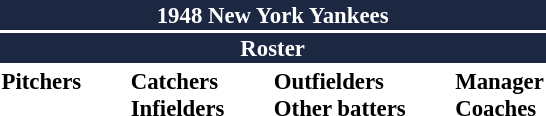<table class="toccolours" style="font-size: 95%;">
<tr>
<th colspan="10" style="background-color: #1c2841; color: white; text-align: center;">1948 New York Yankees</th>
</tr>
<tr>
<td colspan="10" style="background-color: #1c2841; color: white; text-align: center;"><strong>Roster</strong></td>
</tr>
<tr>
<td valign="top"><strong>Pitchers</strong><br>











</td>
<td width="25px"></td>
<td valign="top"><strong>Catchers</strong><br>




<strong>Infielders</strong>







</td>
<td width="25px"></td>
<td valign="top"><strong>Outfielders</strong><br>





<strong>Other batters</strong>


</td>
<td width="25px"></td>
<td valign="top"><strong>Manager</strong><br>
<strong>Coaches</strong>



</td>
</tr>
</table>
